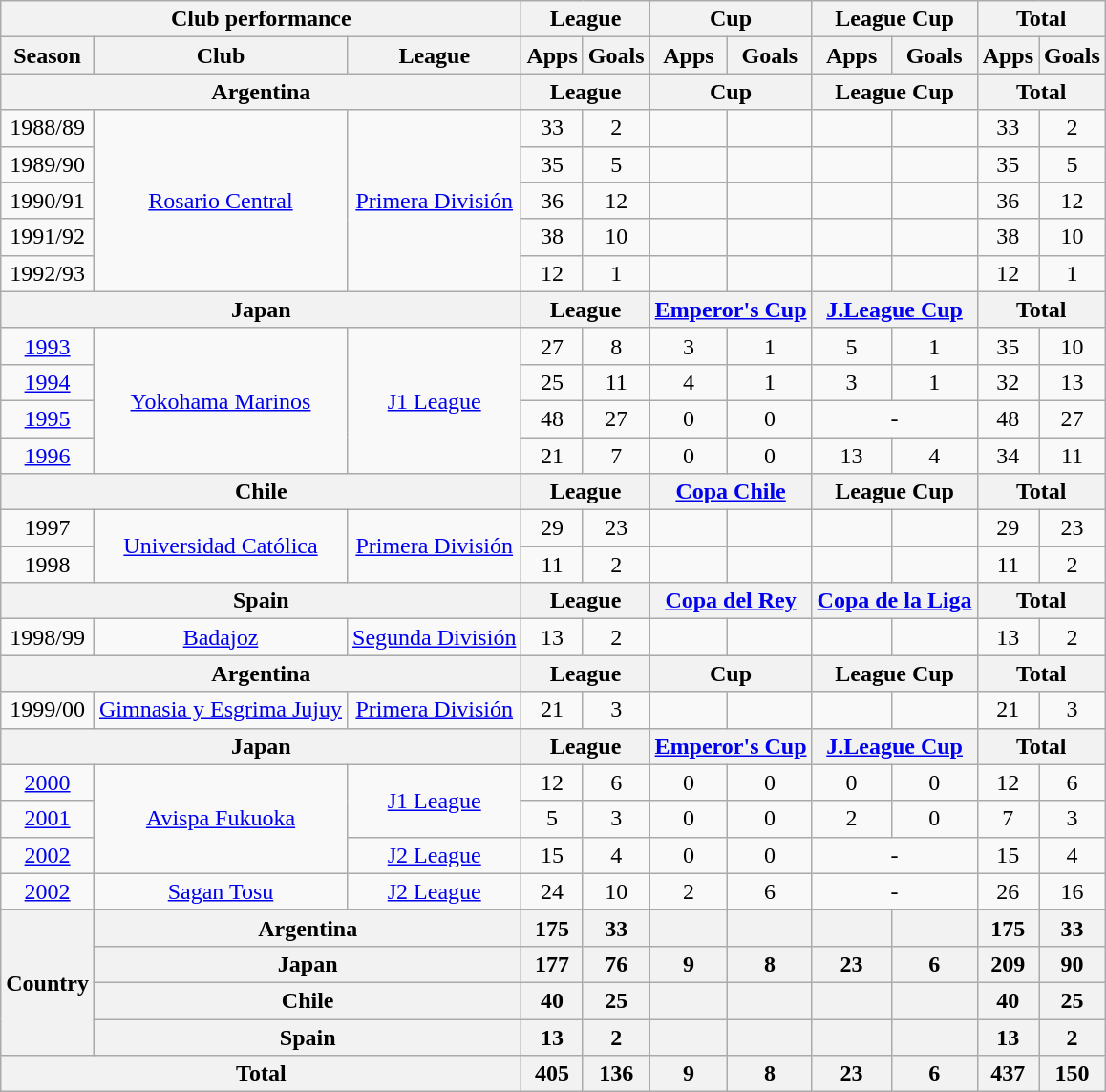<table class="wikitable" style="text-align:center;">
<tr>
<th colspan=3>Club performance</th>
<th colspan=2>League</th>
<th colspan=2>Cup</th>
<th colspan=2>League Cup</th>
<th colspan=2>Total</th>
</tr>
<tr>
<th>Season</th>
<th>Club</th>
<th>League</th>
<th>Apps</th>
<th>Goals</th>
<th>Apps</th>
<th>Goals</th>
<th>Apps</th>
<th>Goals</th>
<th>Apps</th>
<th>Goals</th>
</tr>
<tr>
<th colspan=3>Argentina</th>
<th colspan=2>League</th>
<th colspan=2>Cup</th>
<th colspan=2>League Cup</th>
<th colspan=2>Total</th>
</tr>
<tr>
<td>1988/89</td>
<td rowspan="5"><a href='#'>Rosario Central</a></td>
<td rowspan="5"><a href='#'>Primera División</a></td>
<td>33</td>
<td>2</td>
<td></td>
<td></td>
<td></td>
<td></td>
<td>33</td>
<td>2</td>
</tr>
<tr>
<td>1989/90</td>
<td>35</td>
<td>5</td>
<td></td>
<td></td>
<td></td>
<td></td>
<td>35</td>
<td>5</td>
</tr>
<tr>
<td>1990/91</td>
<td>36</td>
<td>12</td>
<td></td>
<td></td>
<td></td>
<td></td>
<td>36</td>
<td>12</td>
</tr>
<tr>
<td>1991/92</td>
<td>38</td>
<td>10</td>
<td></td>
<td></td>
<td></td>
<td></td>
<td>38</td>
<td>10</td>
</tr>
<tr>
<td>1992/93</td>
<td>12</td>
<td>1</td>
<td></td>
<td></td>
<td></td>
<td></td>
<td>12</td>
<td>1</td>
</tr>
<tr>
<th colspan=3>Japan</th>
<th colspan=2>League</th>
<th colspan=2><a href='#'>Emperor's Cup</a></th>
<th colspan=2><a href='#'>J.League Cup</a></th>
<th colspan=2>Total</th>
</tr>
<tr>
<td><a href='#'>1993</a></td>
<td rowspan="4"><a href='#'>Yokohama Marinos</a></td>
<td rowspan="4"><a href='#'>J1 League</a></td>
<td>27</td>
<td>8</td>
<td>3</td>
<td>1</td>
<td>5</td>
<td>1</td>
<td>35</td>
<td>10</td>
</tr>
<tr>
<td><a href='#'>1994</a></td>
<td>25</td>
<td>11</td>
<td>4</td>
<td>1</td>
<td>3</td>
<td>1</td>
<td>32</td>
<td>13</td>
</tr>
<tr>
<td><a href='#'>1995</a></td>
<td>48</td>
<td>27</td>
<td>0</td>
<td>0</td>
<td colspan="2">-</td>
<td>48</td>
<td>27</td>
</tr>
<tr>
<td><a href='#'>1996</a></td>
<td>21</td>
<td>7</td>
<td>0</td>
<td>0</td>
<td>13</td>
<td>4</td>
<td>34</td>
<td>11</td>
</tr>
<tr>
<th colspan=3>Chile</th>
<th colspan=2>League</th>
<th colspan=2><a href='#'>Copa Chile</a></th>
<th colspan=2>League Cup</th>
<th colspan=2>Total</th>
</tr>
<tr>
<td>1997</td>
<td rowspan="2"><a href='#'>Universidad Católica</a></td>
<td rowspan="2"><a href='#'>Primera División</a></td>
<td>29</td>
<td>23</td>
<td></td>
<td></td>
<td></td>
<td></td>
<td>29</td>
<td>23</td>
</tr>
<tr>
<td>1998</td>
<td>11</td>
<td>2</td>
<td></td>
<td></td>
<td></td>
<td></td>
<td>11</td>
<td>2</td>
</tr>
<tr>
<th colspan=3>Spain</th>
<th colspan=2>League</th>
<th colspan=2><a href='#'>Copa del Rey</a></th>
<th colspan=2><a href='#'>Copa de la Liga</a></th>
<th colspan=2>Total</th>
</tr>
<tr>
<td>1998/99</td>
<td><a href='#'>Badajoz</a></td>
<td><a href='#'>Segunda División</a></td>
<td>13</td>
<td>2</td>
<td></td>
<td></td>
<td></td>
<td></td>
<td>13</td>
<td>2</td>
</tr>
<tr>
<th colspan=3>Argentina</th>
<th colspan=2>League</th>
<th colspan=2>Cup</th>
<th colspan=2>League Cup</th>
<th colspan=2>Total</th>
</tr>
<tr>
<td>1999/00</td>
<td><a href='#'>Gimnasia y Esgrima Jujuy</a></td>
<td><a href='#'>Primera División</a></td>
<td>21</td>
<td>3</td>
<td></td>
<td></td>
<td></td>
<td></td>
<td>21</td>
<td>3</td>
</tr>
<tr>
<th colspan=3>Japan</th>
<th colspan=2>League</th>
<th colspan=2><a href='#'>Emperor's Cup</a></th>
<th colspan=2><a href='#'>J.League Cup</a></th>
<th colspan=2>Total</th>
</tr>
<tr>
<td><a href='#'>2000</a></td>
<td rowspan="3"><a href='#'>Avispa Fukuoka</a></td>
<td rowspan="2"><a href='#'>J1 League</a></td>
<td>12</td>
<td>6</td>
<td>0</td>
<td>0</td>
<td>0</td>
<td>0</td>
<td>12</td>
<td>6</td>
</tr>
<tr>
<td><a href='#'>2001</a></td>
<td>5</td>
<td>3</td>
<td>0</td>
<td>0</td>
<td>2</td>
<td>0</td>
<td>7</td>
<td>3</td>
</tr>
<tr>
<td><a href='#'>2002</a></td>
<td><a href='#'>J2 League</a></td>
<td>15</td>
<td>4</td>
<td>0</td>
<td>0</td>
<td colspan="2">-</td>
<td>15</td>
<td>4</td>
</tr>
<tr>
<td><a href='#'>2002</a></td>
<td><a href='#'>Sagan Tosu</a></td>
<td><a href='#'>J2 League</a></td>
<td>24</td>
<td>10</td>
<td>2</td>
<td>6</td>
<td colspan="2">-</td>
<td>26</td>
<td>16</td>
</tr>
<tr>
<th rowspan=4>Country</th>
<th colspan=2>Argentina</th>
<th>175</th>
<th>33</th>
<th></th>
<th></th>
<th></th>
<th></th>
<th>175</th>
<th>33</th>
</tr>
<tr>
<th colspan=2>Japan</th>
<th>177</th>
<th>76</th>
<th>9</th>
<th>8</th>
<th>23</th>
<th>6</th>
<th>209</th>
<th>90</th>
</tr>
<tr>
<th colspan=2>Chile</th>
<th>40</th>
<th>25</th>
<th></th>
<th></th>
<th></th>
<th></th>
<th>40</th>
<th>25</th>
</tr>
<tr>
<th colspan=2>Spain</th>
<th>13</th>
<th>2</th>
<th></th>
<th></th>
<th></th>
<th></th>
<th>13</th>
<th>2</th>
</tr>
<tr>
<th colspan=3>Total</th>
<th>405</th>
<th>136</th>
<th>9</th>
<th>8</th>
<th>23</th>
<th>6</th>
<th>437</th>
<th>150</th>
</tr>
</table>
